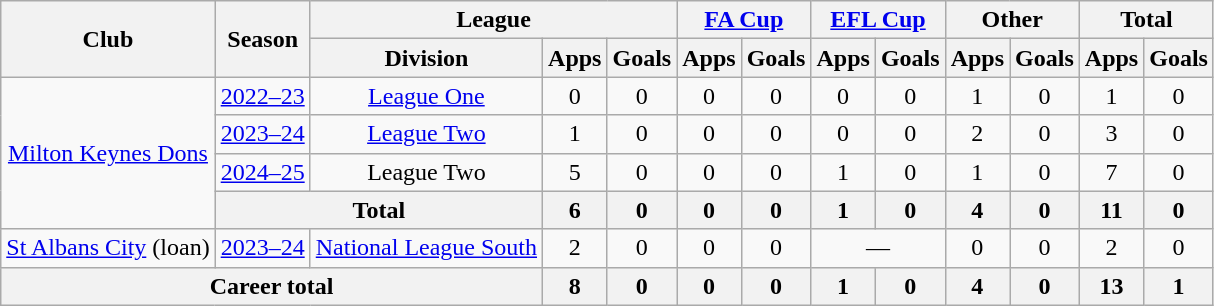<table class="wikitable" style="text-align:center;">
<tr>
<th rowspan="2">Club</th>
<th rowspan="2">Season</th>
<th colspan="3">League</th>
<th colspan="2"><a href='#'>FA Cup</a></th>
<th colspan="2"><a href='#'>EFL Cup</a></th>
<th colspan="2">Other</th>
<th colspan="2">Total</th>
</tr>
<tr>
<th>Division</th>
<th>Apps</th>
<th>Goals</th>
<th>Apps</th>
<th>Goals</th>
<th>Apps</th>
<th>Goals</th>
<th>Apps</th>
<th>Goals</th>
<th>Apps</th>
<th>Goals</th>
</tr>
<tr>
<td rowspan="4"><a href='#'>Milton Keynes Dons</a></td>
<td><a href='#'>2022–23</a></td>
<td><a href='#'>League One</a></td>
<td>0</td>
<td>0</td>
<td>0</td>
<td>0</td>
<td>0</td>
<td>0</td>
<td>1</td>
<td>0</td>
<td>1</td>
<td>0</td>
</tr>
<tr>
<td><a href='#'>2023–24</a></td>
<td><a href='#'>League Two</a></td>
<td>1</td>
<td>0</td>
<td>0</td>
<td>0</td>
<td>0</td>
<td>0</td>
<td>2</td>
<td>0</td>
<td>3</td>
<td>0</td>
</tr>
<tr>
<td><a href='#'>2024–25</a></td>
<td>League Two</td>
<td>5</td>
<td>0</td>
<td>0</td>
<td>0</td>
<td>1</td>
<td>0</td>
<td>1</td>
<td>0</td>
<td>7</td>
<td>0</td>
</tr>
<tr>
<th colspan="2">Total</th>
<th>6</th>
<th>0</th>
<th>0</th>
<th>0</th>
<th>1</th>
<th>0</th>
<th>4</th>
<th>0</th>
<th>11</th>
<th>0</th>
</tr>
<tr>
<td><a href='#'>St Albans City</a> (loan)</td>
<td><a href='#'>2023–24</a></td>
<td><a href='#'>National League South</a></td>
<td>2</td>
<td>0</td>
<td>0</td>
<td>0</td>
<td colspan="2">—</td>
<td>0</td>
<td>0</td>
<td>2</td>
<td>0</td>
</tr>
<tr>
<th colspan="3">Career total</th>
<th>8</th>
<th>0</th>
<th>0</th>
<th>0</th>
<th>1</th>
<th>0</th>
<th>4</th>
<th>0</th>
<th>13</th>
<th>1</th>
</tr>
</table>
